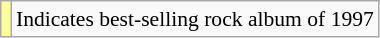<table class="wikitable" style="font-size:90%;">
<tr>
<td style="background-color:#FFFF99"></td>
<td>Indicates best-selling rock album of 1997</td>
</tr>
</table>
